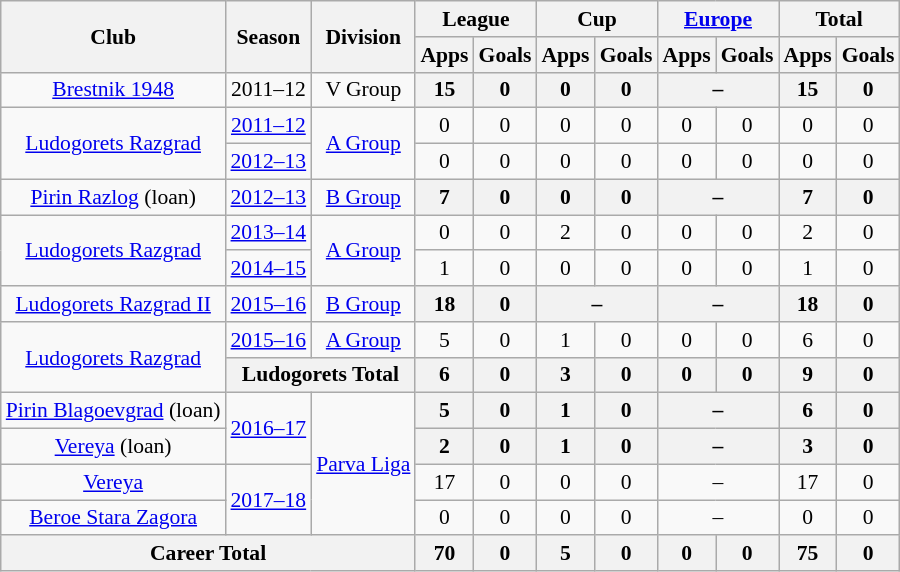<table class="wikitable" style="font-size:90%; text-align: center">
<tr>
<th rowspan=2>Club</th>
<th rowspan=2>Season</th>
<th rowspan="2">Division</th>
<th colspan=2>League</th>
<th colspan=2>Cup</th>
<th colspan=2><a href='#'>Europe</a></th>
<th colspan=2>Total</th>
</tr>
<tr>
<th>Apps</th>
<th>Goals</th>
<th>Apps</th>
<th>Goals</th>
<th>Apps</th>
<th>Goals</th>
<th>Apps</th>
<th>Goals</th>
</tr>
<tr>
<td><a href='#'>Brestnik 1948</a></td>
<td>2011–12</td>
<td>V Group</td>
<th>15</th>
<th>0</th>
<th>0</th>
<th>0</th>
<th colspan="2">–</th>
<th>15</th>
<th>0</th>
</tr>
<tr>
<td rowspan=2><a href='#'>Ludogorets Razgrad</a></td>
<td><a href='#'>2011–12</a></td>
<td rowspan="2"><a href='#'>A Group</a></td>
<td>0</td>
<td>0</td>
<td>0</td>
<td>0</td>
<td>0</td>
<td>0</td>
<td>0</td>
<td>0</td>
</tr>
<tr>
<td><a href='#'>2012–13</a></td>
<td>0</td>
<td>0</td>
<td>0</td>
<td>0</td>
<td>0</td>
<td>0</td>
<td>0</td>
<td>0</td>
</tr>
<tr>
<td><a href='#'>Pirin Razlog</a> (loan)</td>
<td><a href='#'>2012–13</a></td>
<td><a href='#'>B Group</a></td>
<th>7</th>
<th>0</th>
<th>0</th>
<th>0</th>
<th colspan="2">–</th>
<th>7</th>
<th>0</th>
</tr>
<tr>
<td rowspan=2><a href='#'>Ludogorets Razgrad</a></td>
<td><a href='#'>2013–14</a></td>
<td rowspan="2"><a href='#'>A Group</a></td>
<td>0</td>
<td>0</td>
<td>2</td>
<td>0</td>
<td>0</td>
<td>0</td>
<td>2</td>
<td>0</td>
</tr>
<tr>
<td><a href='#'>2014–15</a></td>
<td>1</td>
<td>0</td>
<td>0</td>
<td>0</td>
<td>0</td>
<td>0</td>
<td>1</td>
<td>0</td>
</tr>
<tr>
<td rowspan=1><a href='#'>Ludogorets Razgrad II</a></td>
<td><a href='#'>2015–16</a></td>
<td><a href='#'>B Group</a></td>
<th>18</th>
<th>0</th>
<th colspan="2">–</th>
<th colspan="2">–</th>
<th>18</th>
<th>0</th>
</tr>
<tr>
<td rowspan=2><a href='#'>Ludogorets Razgrad</a></td>
<td><a href='#'>2015–16</a></td>
<td rowspan="1"><a href='#'>A Group</a></td>
<td>5</td>
<td>0</td>
<td>1</td>
<td>0</td>
<td>0</td>
<td>0</td>
<td>6</td>
<td>0</td>
</tr>
<tr>
<th colspan=2>Ludogorets Total</th>
<th>6</th>
<th>0</th>
<th>3</th>
<th>0</th>
<th>0</th>
<th>0</th>
<th>9</th>
<th>0</th>
</tr>
<tr>
<td><a href='#'>Pirin Blagoevgrad</a> (loan)</td>
<td rowspan="2"><a href='#'>2016–17</a></td>
<td rowspan="4"><a href='#'>Parva Liga</a></td>
<th>5</th>
<th>0</th>
<th>1</th>
<th>0</th>
<th colspan="2">–</th>
<th>6</th>
<th>0</th>
</tr>
<tr>
<td><a href='#'>Vereya</a> (loan)</td>
<th>2</th>
<th>0</th>
<th>1</th>
<th>0</th>
<th colspan="2">–</th>
<th>3</th>
<th>0</th>
</tr>
<tr>
<td><a href='#'>Vereya</a></td>
<td rowspan="2"><a href='#'>2017–18</a></td>
<td>17</td>
<td>0</td>
<td>0</td>
<td>0</td>
<td colspan="2">–</td>
<td>17</td>
<td>0</td>
</tr>
<tr>
<td><a href='#'>Beroe Stara Zagora</a></td>
<td>0</td>
<td>0</td>
<td>0</td>
<td>0</td>
<td colspan="2">–</td>
<td>0</td>
<td>0</td>
</tr>
<tr>
<th colspan=3>Career Total</th>
<th>70</th>
<th>0</th>
<th>5</th>
<th>0</th>
<th>0</th>
<th>0</th>
<th>75</th>
<th>0</th>
</tr>
</table>
